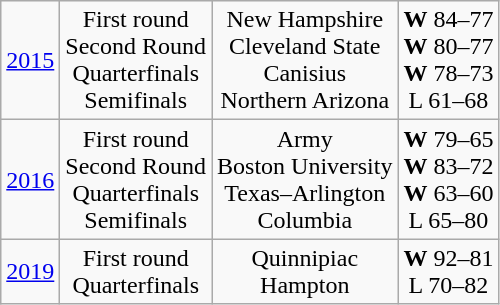<table class="wikitable">
<tr align="center">
<td><a href='#'>2015</a></td>
<td>First round<br>Second Round<br>Quarterfinals<br>Semifinals</td>
<td>New Hampshire<br>Cleveland State<br>Canisius<br>Northern Arizona</td>
<td><strong>W</strong> 84–77<br><strong>W</strong> 80–77<br><strong>W</strong> 78–73<br>L 61–68</td>
</tr>
<tr align="center">
<td><a href='#'>2016</a></td>
<td>First round<br>Second Round<br>Quarterfinals<br>Semifinals</td>
<td>Army<br>Boston University<br>Texas–Arlington<br>Columbia</td>
<td><strong>W</strong> 79–65<br><strong>W</strong> 83–72<br><strong>W</strong> 63–60<br>L 65–80</td>
</tr>
<tr align="center">
<td><a href='#'>2019</a></td>
<td>First round<br>Quarterfinals</td>
<td>Quinnipiac<br>Hampton</td>
<td><strong>W</strong> 92–81<br> L 70–82</td>
</tr>
</table>
